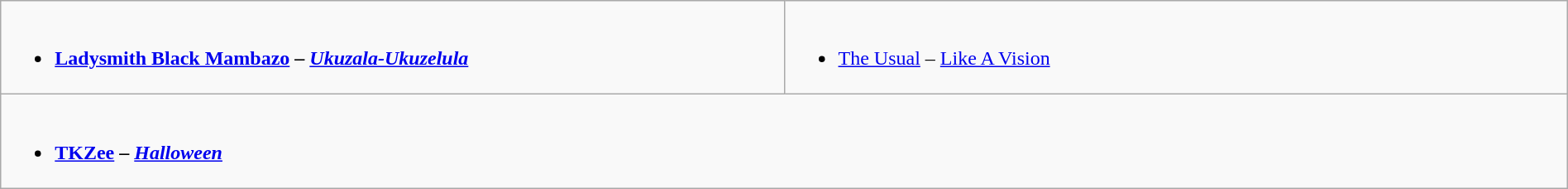<table class="wikitable" style="width:100%;">
<tr>
<td style="vertical-align:top; width:50%;"><br><ul><li><strong><a href='#'>Ladysmith Black Mambazo</a> – <em><a href='#'>Ukuzala-Ukuzelula</a><strong><em></li></ul></td>
<td style="vertical-align:top; width:50%;"><br><ul><li></strong><a href='#'>The Usual</a> – </em><a href='#'>Like A Vision</a></em></strong></li></ul></td>
</tr>
<tr>
<td style="vertical-align:top;" colspan="2"><br><ul><li><strong><a href='#'>TKZee</a> – <em><a href='#'>Halloween</a><strong><em></li></ul></td>
</tr>
</table>
